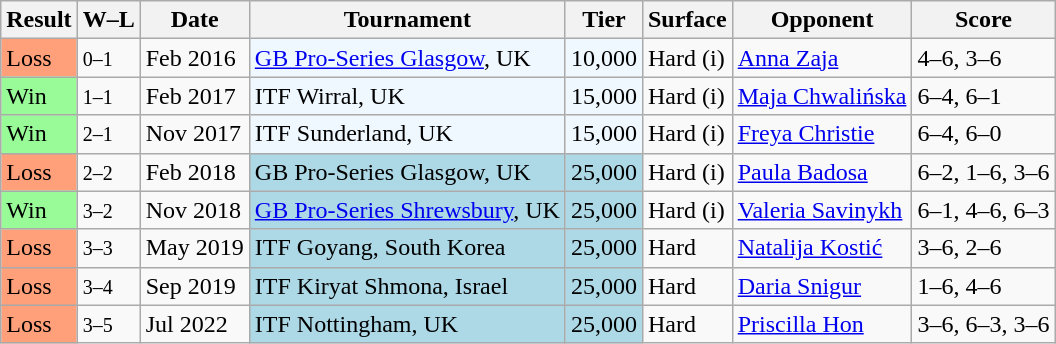<table class="sortable wikitable">
<tr>
<th>Result</th>
<th class="unsortable">W–L</th>
<th>Date</th>
<th>Tournament</th>
<th>Tier</th>
<th>Surface</th>
<th>Opponent</th>
<th class="unsortable">Score</th>
</tr>
<tr>
<td style="background:#ffa07a;">Loss</td>
<td><small>0–1</small></td>
<td>Feb 2016</td>
<td style="background:#f0f8ff;"><a href='#'>GB Pro-Series Glasgow</a>, UK</td>
<td style="background:#f0f8ff;">10,000</td>
<td>Hard (i)</td>
<td> <a href='#'>Anna Zaja</a></td>
<td>4–6, 3–6</td>
</tr>
<tr>
<td style="background:#98fb98;">Win</td>
<td><small>1–1</small></td>
<td>Feb 2017</td>
<td style="background:#f0f8ff;">ITF Wirral, UK</td>
<td style="background:#f0f8ff;">15,000</td>
<td>Hard (i)</td>
<td> <a href='#'>Maja Chwalińska</a></td>
<td>6–4, 6–1</td>
</tr>
<tr>
<td style="background:#98fb98;">Win</td>
<td><small>2–1</small></td>
<td>Nov 2017</td>
<td style="background:#f0f8ff;">ITF Sunderland, UK</td>
<td style="background:#f0f8ff;">15,000</td>
<td>Hard (i)</td>
<td> <a href='#'>Freya Christie</a></td>
<td>6–4, 6–0</td>
</tr>
<tr>
<td style="background:#ffa07a;">Loss</td>
<td><small>2–2</small></td>
<td>Feb 2018</td>
<td style="background:lightblue;">GB Pro-Series Glasgow, UK</td>
<td style="background:lightblue;">25,000</td>
<td>Hard (i)</td>
<td> <a href='#'>Paula Badosa</a></td>
<td>6–2, 1–6, 3–6</td>
</tr>
<tr>
<td style="background:#98fb98;">Win</td>
<td><small>3–2</small></td>
<td>Nov 2018</td>
<td style="background:lightblue;"><a href='#'>GB Pro-Series Shrewsbury</a>, UK</td>
<td style="background:lightblue;">25,000</td>
<td>Hard (i)</td>
<td> <a href='#'>Valeria Savinykh</a></td>
<td>6–1, 4–6, 6–3</td>
</tr>
<tr>
<td style="background:#ffa07a;">Loss</td>
<td><small>3–3</small></td>
<td>May 2019</td>
<td style="background:lightblue;">ITF Goyang, South Korea</td>
<td style="background:lightblue;">25,000</td>
<td>Hard</td>
<td> <a href='#'>Natalija Kostić</a></td>
<td>3–6, 2–6</td>
</tr>
<tr>
<td style="background:#ffa07a;">Loss</td>
<td><small>3–4</small></td>
<td>Sep 2019</td>
<td style="background:lightblue;">ITF Kiryat Shmona, Israel</td>
<td style="background:lightblue;">25,000</td>
<td>Hard</td>
<td> <a href='#'>Daria Snigur</a></td>
<td>1–6, 4–6</td>
</tr>
<tr>
<td style="background:#ffa07a;">Loss</td>
<td><small>3–5</small></td>
<td>Jul 2022</td>
<td style="background:lightblue;">ITF Nottingham, UK</td>
<td style="background:lightblue;">25,000</td>
<td>Hard</td>
<td> <a href='#'>Priscilla Hon</a></td>
<td>3–6, 6–3, 3–6</td>
</tr>
</table>
